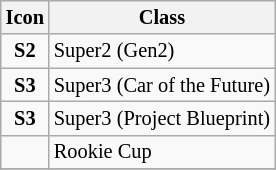<table class="wikitable" style="font-size: 85%;">
<tr>
<th>Icon</th>
<th>Class</th>
</tr>
<tr>
<td align=center><strong><span>S2</span></strong></td>
<td>Super2 (Gen2)</td>
</tr>
<tr>
<td align=center><strong><span>S3</span></strong></td>
<td>Super3 (Car of the Future)</td>
</tr>
<tr>
<td align=center><strong><span>S3</span></strong></td>
<td>Super3 (Project Blueprint)</td>
</tr>
<tr>
<td align=center></td>
<td>Rookie Cup</td>
</tr>
<tr>
</tr>
</table>
